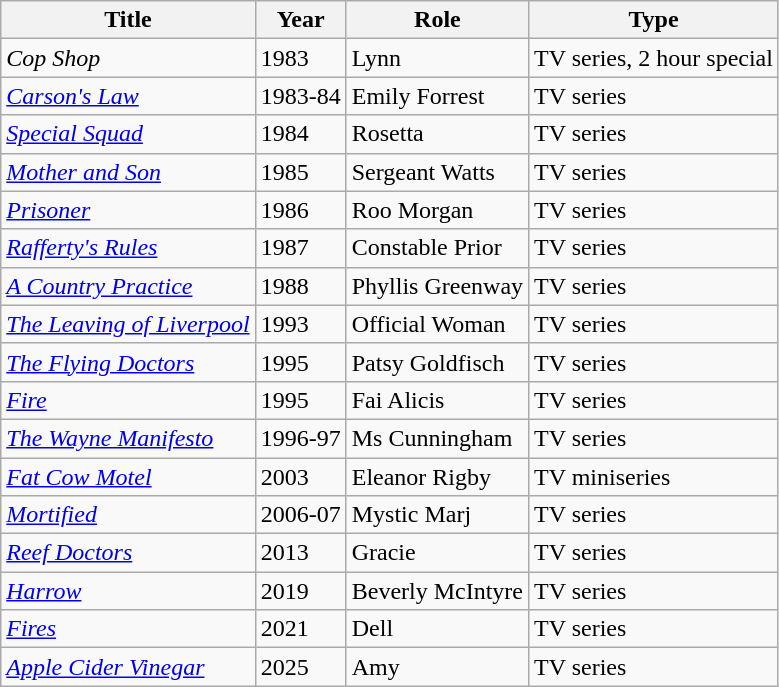<table class="wikitable">
<tr>
<th>Title</th>
<th>Year</th>
<th>Role</th>
<th>Type</th>
</tr>
<tr>
<td><em>Cop Shop</em></td>
<td>1983</td>
<td>Lynn</td>
<td>TV series, 2 hour special</td>
</tr>
<tr>
<td><em><a href='#'>Carson's Law</a></em></td>
<td>1983-84</td>
<td>Emily Forrest</td>
<td>TV series</td>
</tr>
<tr>
<td><em><a href='#'>Special Squad</a></em> </td>
<td>1984</td>
<td>Rosetta</td>
<td>TV series</td>
</tr>
<tr>
<td><em><a href='#'>Mother and Son</a></em></td>
<td>1985</td>
<td>Sergeant Watts</td>
<td>TV series</td>
</tr>
<tr>
<td><em><a href='#'>Prisoner</a></em></td>
<td>1986</td>
<td>Roo Morgan</td>
<td>TV series</td>
</tr>
<tr>
<td><em><a href='#'>Rafferty's Rules</a></em></td>
<td>1987</td>
<td>Constable Prior</td>
<td>TV series</td>
</tr>
<tr>
<td><em><a href='#'>A Country Practice</a></em></td>
<td>1988</td>
<td>Phyllis Greenway</td>
<td>TV series</td>
</tr>
<tr>
<td><em><a href='#'>The Leaving of Liverpool</a></em></td>
<td>1993</td>
<td>Official Woman</td>
<td>TV series</td>
</tr>
<tr>
<td><em><a href='#'>The Flying Doctors</a></em></td>
<td>1995</td>
<td>Patsy Goldfisch</td>
<td>TV series</td>
</tr>
<tr>
<td><em><a href='#'>Fire</a></em></td>
<td>1995</td>
<td>Fai Alicis</td>
<td>TV series</td>
</tr>
<tr>
<td><em><a href='#'>The Wayne Manifesto</a></em></td>
<td>1996-97</td>
<td>Ms Cunningham</td>
<td>TV series</td>
</tr>
<tr>
<td><em><a href='#'>Fat Cow Motel</a></em> </td>
<td>2003</td>
<td>Eleanor Rigby</td>
<td>TV miniseries</td>
</tr>
<tr>
<td><em><a href='#'>Mortified</a></em></td>
<td>2006-07</td>
<td>Mystic Marj</td>
<td>TV series</td>
</tr>
<tr>
<td><em><a href='#'>Reef Doctors</a></em></td>
<td>2013</td>
<td>Gracie</td>
<td>TV series</td>
</tr>
<tr>
<td><em><a href='#'>Harrow</a></em></td>
<td>2019</td>
<td>Beverly McIntyre</td>
<td>TV series</td>
</tr>
<tr>
<td><em><a href='#'>Fires</a></em></td>
<td>2021</td>
<td>Dell</td>
<td>TV series</td>
</tr>
<tr>
<td><em><a href='#'>Apple Cider Vinegar</a></em></td>
<td>2025</td>
<td>Amy</td>
<td>TV series</td>
</tr>
</table>
